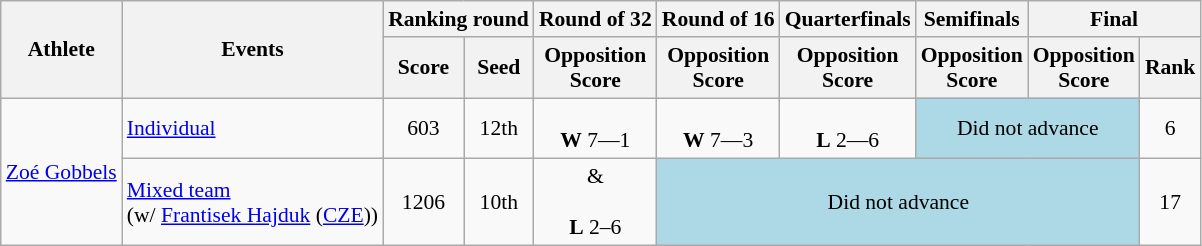<table class="wikitable" border="1" style="font-size:90%">
<tr>
<th rowspan=2>Athlete</th>
<th rowspan=2>Events</th>
<th colspan=2>Ranking round</th>
<th>Round of 32</th>
<th>Round of 16</th>
<th>Quarterfinals</th>
<th>Semifinals</th>
<th colspan=2>Final</th>
</tr>
<tr>
<th>Score</th>
<th>Seed</th>
<th>Opposition<br>Score</th>
<th>Opposition<br>Score</th>
<th>Opposition<br>Score</th>
<th>Opposition<br>Score</th>
<th>Opposition<br>Score</th>
<th>Rank</th>
</tr>
<tr align=center>
<td align=left rowspan="2"><a href='#'>Zoé Gobbels</a></td>
<td align=left><a href='#'>Individual</a></td>
<td>603</td>
<td>12th</td>
<td><br><strong>W</strong> 7—1</td>
<td><br><strong>W</strong> 7—3</td>
<td><br><strong>L</strong> 2—6</td>
<td align=center colspan="2" bgcolor="lightblue">Did not advance</td>
<td>6</td>
</tr>
<tr align=center>
<td align=left><a href='#'>Mixed team</a><br>(w/ <a href='#'>Frantisek Hajduk</a> (<a href='#'>CZE</a>))</td>
<td>1206</td>
<td>10th</td>
<td> &<br><br><strong>L</strong> 2–6</td>
<td colspan="4" bgcolor="lightblue">Did not advance</td>
<td>17</td>
</tr>
</table>
